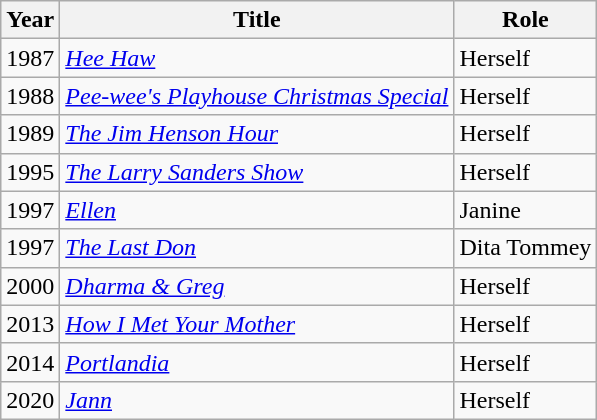<table class="wikitable">
<tr>
<th>Year</th>
<th>Title</th>
<th>Role</th>
</tr>
<tr>
<td>1987</td>
<td><em><a href='#'>Hee Haw</a></em></td>
<td>Herself</td>
</tr>
<tr>
<td>1988</td>
<td><em><a href='#'>Pee-wee's Playhouse Christmas Special</a></em></td>
<td>Herself</td>
</tr>
<tr>
<td>1989</td>
<td><em><a href='#'>The Jim Henson Hour</a></em></td>
<td>Herself</td>
</tr>
<tr>
<td>1995</td>
<td><em><a href='#'>The Larry Sanders Show</a></em></td>
<td>Herself</td>
</tr>
<tr>
<td>1997</td>
<td><em><a href='#'>Ellen</a></em></td>
<td>Janine</td>
</tr>
<tr>
<td>1997</td>
<td><em><a href='#'>The Last Don</a></em></td>
<td>Dita Tommey</td>
</tr>
<tr>
<td>2000</td>
<td><em><a href='#'>Dharma & Greg</a></em></td>
<td>Herself</td>
</tr>
<tr>
<td>2013</td>
<td><em><a href='#'>How I Met Your Mother</a></em></td>
<td>Herself</td>
</tr>
<tr>
<td>2014</td>
<td><em><a href='#'>Portlandia</a></em></td>
<td>Herself</td>
</tr>
<tr>
<td>2020</td>
<td><em><a href='#'>Jann</a></em></td>
<td>Herself</td>
</tr>
</table>
